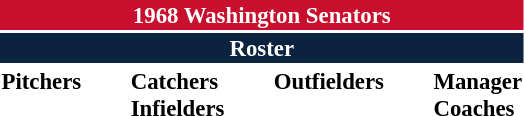<table class="toccolours" style="font-size: 95%;">
<tr>
<th colspan="10" style="background-color: #C8102E; color: #FFFFFF; text-align: center;">1968 Washington Senators</th>
</tr>
<tr>
<td colspan="10" style="background-color: #0C2340; color: #FFFFFF; text-align: center;"><strong>Roster</strong></td>
</tr>
<tr>
<td valign="top"><strong>Pitchers</strong><br>
















</td>
<td width="25px"></td>
<td valign="top"><strong>Catchers</strong><br>


<strong>Infielders</strong>







</td>
<td width="25px"></td>
<td valign="top"><strong>Outfielders</strong><br>








</td>
<td width="25px"></td>
<td valign="top"><strong>Manager</strong><br>
<strong>Coaches</strong>



</td>
</tr>
<tr>
</tr>
</table>
